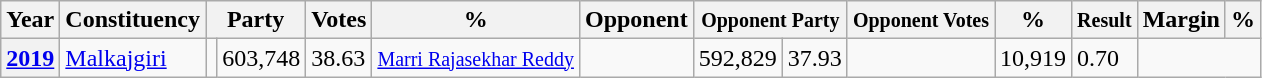<table class="sortable wikitable">
<tr>
<th>Year</th>
<th>Constituency</th>
<th colspan="2">Party</th>
<th>Votes</th>
<th>%</th>
<th>Opponent</th>
<th colspan="2"><small>Opponent Party</small></th>
<th><small>Opponent Votes</small></th>
<th>%</th>
<th><small>Result</small></th>
<th>Margin</th>
<th>%</th>
</tr>
<tr>
<th><a href='#'>2019</a></th>
<td><a href='#'>Malkajgiri</a></td>
<td></td>
<td>603,748</td>
<td>38.63</td>
<td><small><a href='#'>Marri Rajasekhar Reddy</a></small></td>
<td></td>
<td>592,829</td>
<td>37.93</td>
<td></td>
<td>10,919</td>
<td>0.70</td>
</tr>
</table>
